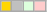<table class="wikitable">
<tr>
<td bgcolor=gold></td>
<td bgcolor=silver></td>
<td bgcolor="#DDFFDD"></td>
<td bgcolor="#FFCCCC"></td>
</tr>
</table>
